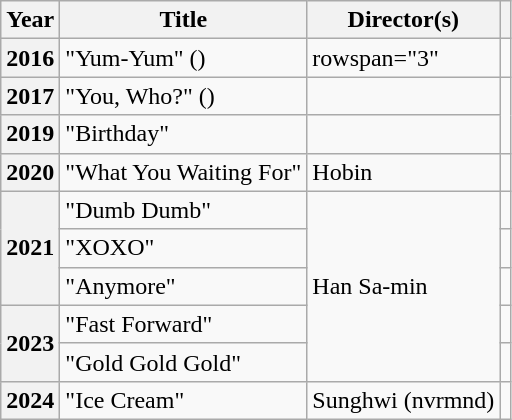<table class="wikitable plainrowheaders sortable">
<tr>
<th scope="col">Year</th>
<th scope="col">Title</th>
<th scope="col">Director(s)</th>
<th scope="col" class="unsortable"></th>
</tr>
<tr>
<th scope="row">2016</th>
<td>"Yum-Yum" ()</td>
<td>rowspan="3" </td>
<td style="text-align:center"></td>
</tr>
<tr>
<th scope="row">2017</th>
<td>"You, Who?" ()<br></td>
<td style="text-align:center"></td>
</tr>
<tr>
<th scope="row">2019</th>
<td>"Birthday"</td>
<td style="text-align:center"></td>
</tr>
<tr>
<th scope="row">2020</th>
<td>"What You Waiting For"</td>
<td>Hobin</td>
<td style="text-align:center"></td>
</tr>
<tr>
<th scope="row" rowspan="3">2021</th>
<td>"Dumb Dumb"</td>
<td rowspan="5">Han Sa-min</td>
<td style="text-align:center"></td>
</tr>
<tr>
<td>"XOXO"</td>
<td style="text-align:center"></td>
</tr>
<tr>
<td>"Anymore"</td>
<td style="text-align:center"></td>
</tr>
<tr>
<th scope="row" rowspan="2">2023</th>
<td>"Fast Forward"</td>
<td style="text-align:center"></td>
</tr>
<tr>
<td>"Gold Gold Gold"</td>
<td style="text-align:center"></td>
</tr>
<tr>
<th scope="row">2024</th>
<td>"Ice Cream"</td>
<td>Sunghwi (nvrmnd)</td>
<td style="text-align:center"></td>
</tr>
</table>
